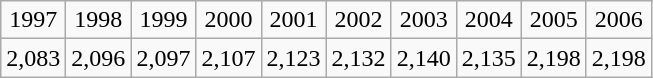<table class="wikitable" style="text-align:center">
<tr>
<td>1997</td>
<td>1998</td>
<td>1999</td>
<td>2000</td>
<td>2001</td>
<td>2002</td>
<td>2003</td>
<td>2004</td>
<td>2005</td>
<td>2006</td>
</tr>
<tr>
<td>2,083</td>
<td>2,096</td>
<td>2,097</td>
<td>2,107</td>
<td>2,123</td>
<td>2,132</td>
<td>2,140</td>
<td>2,135</td>
<td>2,198</td>
<td>2,198</td>
</tr>
</table>
